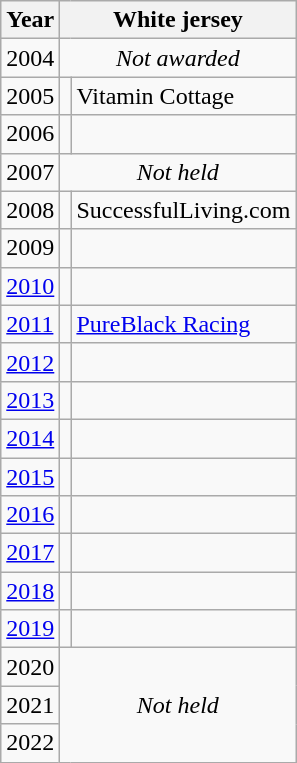<table class="wikitable">
<tr>
<th>Year</th>
<th colspan="2"  style="text-align:center; background:#white;"> White jersey</th>
</tr>
<tr>
<td>2004</td>
<td colspan="2"  style="text-align:center; background:#white;"><em>Not awarded</em></td>
</tr>
<tr>
<td>2005</td>
<td></td>
<td>Vitamin Cottage</td>
</tr>
<tr>
<td>2006</td>
<td></td>
<td></td>
</tr>
<tr>
<td>2007</td>
<td colspan="2"  style="text-align:center; background:#white;"><em>Not held</em></td>
</tr>
<tr>
<td>2008</td>
<td></td>
<td>SuccessfulLiving.com</td>
</tr>
<tr>
<td>2009</td>
<td></td>
<td></td>
</tr>
<tr>
<td><a href='#'>2010</a></td>
<td></td>
<td></td>
</tr>
<tr>
<td><a href='#'>2011</a></td>
<td></td>
<td><a href='#'>PureBlack Racing</a></td>
</tr>
<tr>
<td><a href='#'>2012</a></td>
<td></td>
<td></td>
</tr>
<tr>
<td><a href='#'>2013</a></td>
<td></td>
<td></td>
</tr>
<tr>
<td><a href='#'>2014</a></td>
<td></td>
<td></td>
</tr>
<tr>
<td><a href='#'>2015</a></td>
<td></td>
<td></td>
</tr>
<tr>
<td><a href='#'>2016</a></td>
<td></td>
<td></td>
</tr>
<tr>
<td><a href='#'>2017</a></td>
<td></td>
<td></td>
</tr>
<tr>
<td><a href='#'>2018</a></td>
<td></td>
<td></td>
</tr>
<tr>
<td><a href='#'>2019</a></td>
<td></td>
<td></td>
</tr>
<tr>
<td>2020</td>
<td colspan="2" rowspan=3 style="text-align:center; background:#white;"><em>Not held</em></td>
</tr>
<tr>
<td>2021</td>
</tr>
<tr>
<td>2022</td>
</tr>
</table>
